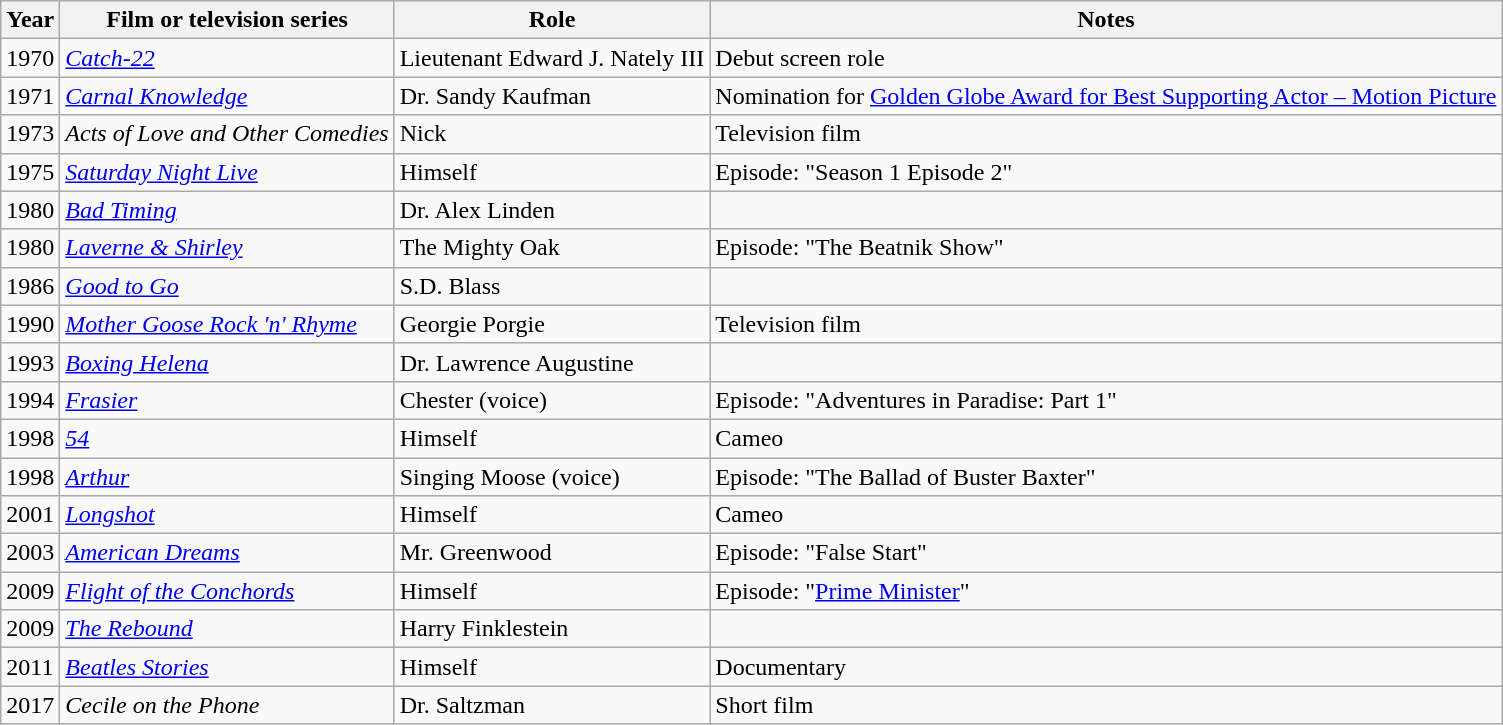<table class="wikitable">
<tr>
<th>Year</th>
<th>Film or television series</th>
<th>Role</th>
<th>Notes</th>
</tr>
<tr>
<td>1970</td>
<td scope="row"><em><a href='#'>Catch-22</a></em></td>
<td>Lieutenant Edward J. Nately III</td>
<td>Debut screen role</td>
</tr>
<tr>
<td>1971</td>
<td scope="row"><em><a href='#'>Carnal Knowledge</a></em></td>
<td>Dr. Sandy Kaufman</td>
<td>Nomination for <a href='#'>Golden Globe Award for Best Supporting Actor – Motion Picture</a></td>
</tr>
<tr>
<td>1973</td>
<td scope="row"><em>Acts of Love and Other Comedies</em></td>
<td>Nick</td>
<td>Television film</td>
</tr>
<tr>
<td>1975</td>
<td scope="row"><em><a href='#'>Saturday Night Live</a></em></td>
<td>Himself</td>
<td>Episode: "Season 1 Episode 2"</td>
</tr>
<tr>
<td>1980</td>
<td scope="row"><em><a href='#'>Bad Timing</a></em></td>
<td>Dr. Alex Linden</td>
<td></td>
</tr>
<tr>
<td>1980</td>
<td scope="row"><em><a href='#'>Laverne & Shirley</a></em></td>
<td>The Mighty Oak</td>
<td>Episode: "The Beatnik Show"</td>
</tr>
<tr>
<td>1986</td>
<td scope="row"><em><a href='#'>Good to Go</a></em></td>
<td>S.D. Blass</td>
<td></td>
</tr>
<tr>
<td>1990</td>
<td scope="row"><em><a href='#'>Mother Goose Rock 'n' Rhyme</a></em></td>
<td>Georgie Porgie</td>
<td>Television film</td>
</tr>
<tr>
<td>1993</td>
<td scope="row"><em><a href='#'>Boxing Helena</a></em></td>
<td>Dr. Lawrence Augustine</td>
<td></td>
</tr>
<tr>
<td>1994</td>
<td scope="row"><em><a href='#'>Frasier</a></em></td>
<td>Chester (voice)</td>
<td>Episode: "Adventures in Paradise: Part 1"</td>
</tr>
<tr>
<td>1998</td>
<td scope="row"><em><a href='#'>54</a></em></td>
<td>Himself</td>
<td>Cameo</td>
</tr>
<tr>
<td>1998</td>
<td scope="row"><em><a href='#'>Arthur</a></em></td>
<td>Singing Moose (voice)</td>
<td>Episode: "The Ballad of Buster Baxter"</td>
</tr>
<tr>
<td>2001</td>
<td scope="row"><em><a href='#'>Longshot</a></em></td>
<td>Himself</td>
<td>Cameo</td>
</tr>
<tr>
<td>2003</td>
<td scope="row"><em><a href='#'>American Dreams</a></em></td>
<td>Mr. Greenwood</td>
<td>Episode: "False Start"</td>
</tr>
<tr>
<td>2009</td>
<td scope="row"><em><a href='#'>Flight of the Conchords</a></em></td>
<td>Himself</td>
<td>Episode: "<a href='#'>Prime Minister</a>"</td>
</tr>
<tr>
<td>2009</td>
<td scope="row"><em><a href='#'>The Rebound</a></em></td>
<td>Harry Finklestein</td>
<td></td>
</tr>
<tr>
<td>2011</td>
<td scope="row"><em><a href='#'>Beatles Stories</a></em></td>
<td>Himself</td>
<td>Documentary</td>
</tr>
<tr>
<td>2017</td>
<td scope="row"><em>Cecile on the Phone</em></td>
<td>Dr. Saltzman</td>
<td>Short film</td>
</tr>
</table>
